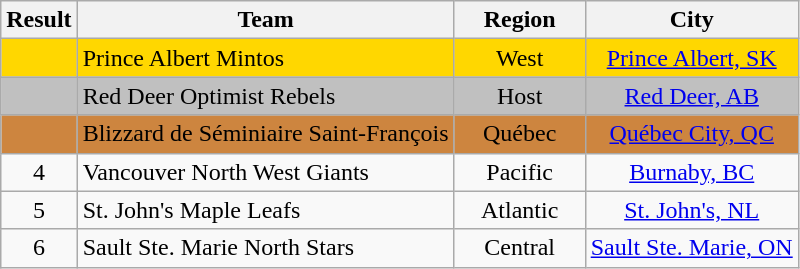<table class="wikitable" style="text-align: center;">
<tr>
<th width=20>Result</th>
<th>Team</th>
<th width=80>Region</th>
<th>City</th>
</tr>
<tr align="center" bgcolor=gold>
<td></td>
<td align="left">Prince Albert Mintos</td>
<td>West</td>
<td><a href='#'>Prince Albert, SK</a></td>
</tr>
<tr align="center" bgcolor=silver>
<td></td>
<td align="left">Red Deer Optimist Rebels</td>
<td>Host</td>
<td><a href='#'>Red Deer, AB</a></td>
</tr>
<tr align="center" bgcolor=peru>
<td></td>
<td align="left">Blizzard de Séminiaire Saint-François</td>
<td>Québec</td>
<td><a href='#'>Québec City, QC</a></td>
</tr>
<tr>
<td>4</td>
<td align="left">Vancouver North West Giants</td>
<td>Pacific</td>
<td><a href='#'>Burnaby, BC</a></td>
</tr>
<tr>
<td>5</td>
<td align="left">St. John's Maple Leafs</td>
<td>Atlantic</td>
<td><a href='#'>St. John's, NL</a></td>
</tr>
<tr>
<td>6</td>
<td align="left">Sault Ste. Marie North Stars</td>
<td>Central</td>
<td><a href='#'>Sault Ste. Marie, ON</a></td>
</tr>
</table>
